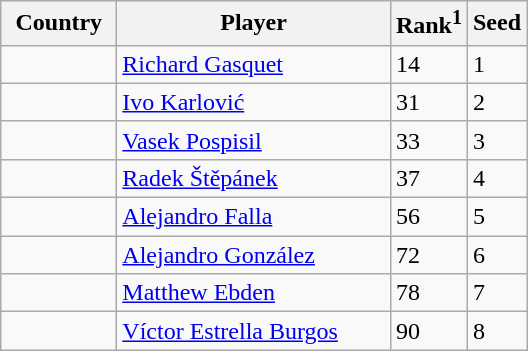<table class="sortable wikitable">
<tr>
<th width="70">Country</th>
<th width="175">Player</th>
<th>Rank<sup>1</sup></th>
<th>Seed</th>
</tr>
<tr>
<td></td>
<td><a href='#'>Richard Gasquet</a></td>
<td>14</td>
<td>1</td>
</tr>
<tr>
<td></td>
<td><a href='#'>Ivo Karlović</a></td>
<td>31</td>
<td>2</td>
</tr>
<tr>
<td></td>
<td><a href='#'>Vasek Pospisil</a></td>
<td>33</td>
<td>3</td>
</tr>
<tr>
<td></td>
<td><a href='#'>Radek Štěpánek</a></td>
<td>37</td>
<td>4</td>
</tr>
<tr>
<td></td>
<td><a href='#'>Alejandro Falla</a></td>
<td>56</td>
<td>5</td>
</tr>
<tr>
<td></td>
<td><a href='#'>Alejandro González</a></td>
<td>72</td>
<td>6</td>
</tr>
<tr>
<td></td>
<td><a href='#'>Matthew Ebden</a></td>
<td>78</td>
<td>7</td>
</tr>
<tr>
<td></td>
<td><a href='#'>Víctor Estrella Burgos</a></td>
<td>90</td>
<td>8</td>
</tr>
</table>
